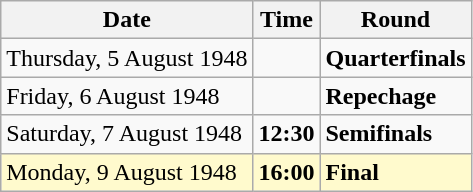<table class="wikitable">
<tr>
<th>Date</th>
<th>Time</th>
<th>Round</th>
</tr>
<tr>
<td>Thursday, 5 August 1948</td>
<td></td>
<td><strong>Quarterfinals</strong></td>
</tr>
<tr>
<td>Friday, 6 August 1948</td>
<td></td>
<td><strong>Repechage</strong></td>
</tr>
<tr>
<td>Saturday, 7 August 1948</td>
<td><strong>12:30</strong></td>
<td><strong>Semifinals</strong></td>
</tr>
<tr style=background:lemonchiffon>
<td>Monday, 9 August 1948</td>
<td><strong>16:00</strong></td>
<td><strong>Final</strong></td>
</tr>
</table>
